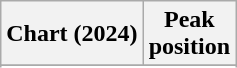<table class="wikitable sortable plainrowheaders" style="text-align:center">
<tr>
<th scope="col">Chart (2024)</th>
<th scope="col">Peak<br>position</th>
</tr>
<tr>
</tr>
<tr>
</tr>
</table>
